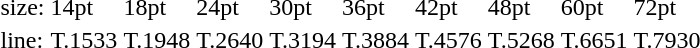<table style="margin-left:40px;">
<tr>
<td>size:</td>
<td>14pt</td>
<td>18pt</td>
<td>24pt</td>
<td>30pt</td>
<td>36pt</td>
<td>42pt</td>
<td>48pt</td>
<td>60pt</td>
<td>72pt</td>
</tr>
<tr>
<td>line:</td>
<td>T.1533</td>
<td>T.1948</td>
<td>T.2640</td>
<td>T.3194</td>
<td>T.3884</td>
<td>T.4576</td>
<td>T.5268</td>
<td>T.6651</td>
<td>T.7930</td>
</tr>
</table>
